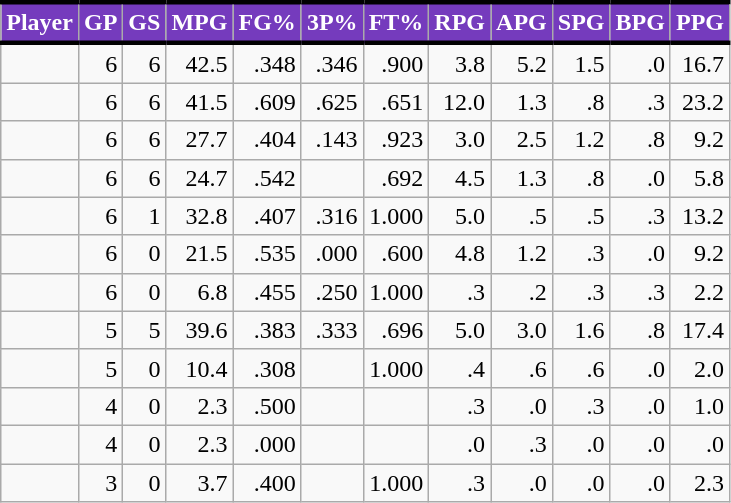<table class="wikitable sortable" style="text-align:right;">
<tr>
<th style="background:#753BBD; color:#FFFFFF; border-top:#010101 3px solid; border-bottom:#010101 3px solid;">Player</th>
<th style="background:#753BBD; color:#FFFFFF; border-top:#010101 3px solid; border-bottom:#010101 3px solid;">GP</th>
<th style="background:#753BBD; color:#FFFFFF; border-top:#010101 3px solid; border-bottom:#010101 3px solid;">GS</th>
<th style="background:#753BBD; color:#FFFFFF; border-top:#010101 3px solid; border-bottom:#010101 3px solid;">MPG</th>
<th style="background:#753BBD; color:#FFFFFF; border-top:#010101 3px solid; border-bottom:#010101 3px solid;">FG%</th>
<th style="background:#753BBD; color:#FFFFFF; border-top:#010101 3px solid; border-bottom:#010101 3px solid;">3P%</th>
<th style="background:#753BBD; color:#FFFFFF; border-top:#010101 3px solid; border-bottom:#010101 3px solid;">FT%</th>
<th style="background:#753BBD; color:#FFFFFF; border-top:#010101 3px solid; border-bottom:#010101 3px solid;">RPG</th>
<th style="background:#753BBD; color:#FFFFFF; border-top:#010101 3px solid; border-bottom:#010101 3px solid;">APG</th>
<th style="background:#753BBD; color:#FFFFFF; border-top:#010101 3px solid; border-bottom:#010101 3px solid;">SPG</th>
<th style="background:#753BBD; color:#FFFFFF; border-top:#010101 3px solid; border-bottom:#010101 3px solid;">BPG</th>
<th style="background:#753BBD; color:#FFFFFF; border-top:#010101 3px solid; border-bottom:#010101 3px solid;">PPG</th>
</tr>
<tr>
<td style="text-align:left;"></td>
<td>6</td>
<td>6</td>
<td>42.5</td>
<td>.348</td>
<td>.346</td>
<td>.900</td>
<td>3.8</td>
<td>5.2</td>
<td>1.5</td>
<td>.0</td>
<td>16.7</td>
</tr>
<tr>
<td style="text-align:left;"></td>
<td>6</td>
<td>6</td>
<td>41.5</td>
<td>.609</td>
<td>.625</td>
<td>.651</td>
<td>12.0</td>
<td>1.3</td>
<td>.8</td>
<td>.3</td>
<td>23.2</td>
</tr>
<tr>
<td style="text-align:left;"></td>
<td>6</td>
<td>6</td>
<td>27.7</td>
<td>.404</td>
<td>.143</td>
<td>.923</td>
<td>3.0</td>
<td>2.5</td>
<td>1.2</td>
<td>.8</td>
<td>9.2</td>
</tr>
<tr>
<td style="text-align:left;"></td>
<td>6</td>
<td>6</td>
<td>24.7</td>
<td>.542</td>
<td></td>
<td>.692</td>
<td>4.5</td>
<td>1.3</td>
<td>.8</td>
<td>.0</td>
<td>5.8</td>
</tr>
<tr>
<td style="text-align:left;"></td>
<td>6</td>
<td>1</td>
<td>32.8</td>
<td>.407</td>
<td>.316</td>
<td>1.000</td>
<td>5.0</td>
<td>.5</td>
<td>.5</td>
<td>.3</td>
<td>13.2</td>
</tr>
<tr>
<td style="text-align:left;"></td>
<td>6</td>
<td>0</td>
<td>21.5</td>
<td>.535</td>
<td>.000</td>
<td>.600</td>
<td>4.8</td>
<td>1.2</td>
<td>.3</td>
<td>.0</td>
<td>9.2</td>
</tr>
<tr>
<td style="text-align:left;"></td>
<td>6</td>
<td>0</td>
<td>6.8</td>
<td>.455</td>
<td>.250</td>
<td>1.000</td>
<td>.3</td>
<td>.2</td>
<td>.3</td>
<td>.3</td>
<td>2.2</td>
</tr>
<tr>
<td style="text-align:left;"></td>
<td>5</td>
<td>5</td>
<td>39.6</td>
<td>.383</td>
<td>.333</td>
<td>.696</td>
<td>5.0</td>
<td>3.0</td>
<td>1.6</td>
<td>.8</td>
<td>17.4</td>
</tr>
<tr>
<td style="text-align:left;"></td>
<td>5</td>
<td>0</td>
<td>10.4</td>
<td>.308</td>
<td></td>
<td>1.000</td>
<td>.4</td>
<td>.6</td>
<td>.6</td>
<td>.0</td>
<td>2.0</td>
</tr>
<tr>
<td style="text-align:left;"></td>
<td>4</td>
<td>0</td>
<td>2.3</td>
<td>.500</td>
<td></td>
<td></td>
<td>.3</td>
<td>.0</td>
<td>.3</td>
<td>.0</td>
<td>1.0</td>
</tr>
<tr>
<td style="text-align:left;"></td>
<td>4</td>
<td>0</td>
<td>2.3</td>
<td>.000</td>
<td></td>
<td></td>
<td>.0</td>
<td>.3</td>
<td>.0</td>
<td>.0</td>
<td>.0</td>
</tr>
<tr>
<td style="text-align:left;"></td>
<td>3</td>
<td>0</td>
<td>3.7</td>
<td>.400</td>
<td></td>
<td>1.000</td>
<td>.3</td>
<td>.0</td>
<td>.0</td>
<td>.0</td>
<td>2.3</td>
</tr>
</table>
